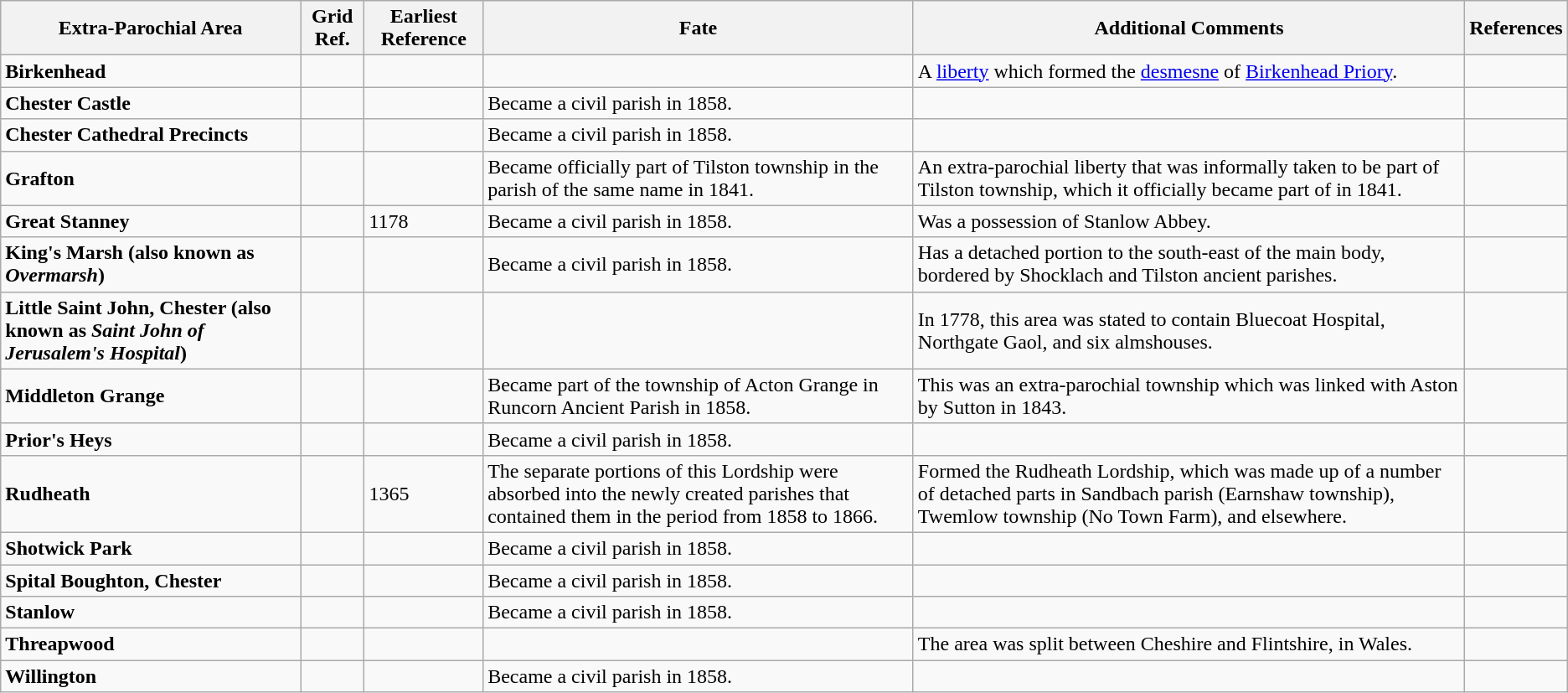<table class="wikitable">
<tr>
<th><strong>Extra-Parochial Area</strong></th>
<th><strong>Grid Ref.</strong></th>
<th><strong>Earliest Reference</strong></th>
<th><strong>Fate</strong></th>
<th><strong>Additional Comments</strong></th>
<th><strong>References</strong></th>
</tr>
<tr>
<td><strong>Birkenhead</strong></td>
<td></td>
<td></td>
<td></td>
<td>A <a href='#'>liberty</a> which formed the <a href='#'>desmesne</a> of <a href='#'>Birkenhead Priory</a>.</td>
<td></td>
</tr>
<tr>
<td><strong>Chester Castle</strong></td>
<td></td>
<td></td>
<td>Became a civil parish in 1858.</td>
<td></td>
<td></td>
</tr>
<tr>
<td><strong>Chester Cathedral Precincts</strong></td>
<td></td>
<td></td>
<td>Became a civil parish in 1858.</td>
<td></td>
<td></td>
</tr>
<tr>
<td><strong>Grafton</strong></td>
<td></td>
<td></td>
<td>Became officially part of Tilston township in the parish of the same name in 1841.</td>
<td>An extra-parochial liberty that was informally taken to be part of Tilston township, which it officially became part of in 1841.</td>
<td></td>
</tr>
<tr>
<td><strong>Great Stanney</strong></td>
<td></td>
<td>1178</td>
<td>Became a civil parish in 1858.</td>
<td>Was a possession of Stanlow Abbey.</td>
<td></td>
</tr>
<tr>
<td><strong>King's Marsh (also known as <em>Overmarsh</em>)</strong></td>
<td></td>
<td></td>
<td>Became a civil parish in 1858.</td>
<td>Has a detached portion to the south-east of the main body, bordered by Shocklach and Tilston ancient parishes.</td>
<td></td>
</tr>
<tr>
<td><strong>Little Saint John, Chester (also known as <em>Saint John of Jerusalem's Hospital</em>)</strong></td>
<td></td>
<td></td>
<td></td>
<td>In 1778, this area was stated to contain Bluecoat Hospital, Northgate Gaol, and six almshouses.</td>
<td></td>
</tr>
<tr>
<td><strong>Middleton Grange</strong></td>
<td></td>
<td></td>
<td>Became part of the township of Acton Grange in Runcorn Ancient Parish in 1858.</td>
<td>This was an extra-parochial township which was linked with Aston by Sutton in 1843.</td>
<td></td>
</tr>
<tr>
<td><strong>Prior's Heys</strong></td>
<td></td>
<td></td>
<td>Became a civil parish in 1858.</td>
<td></td>
<td></td>
</tr>
<tr>
<td><strong>Rudheath</strong></td>
<td></td>
<td>1365</td>
<td>The separate portions of this Lordship were absorbed into the newly created parishes that contained them in the period from 1858 to 1866.</td>
<td>Formed the Rudheath Lordship, which was made up of a number of detached parts in Sandbach parish (Earnshaw township), Twemlow township (No Town Farm), and elsewhere.</td>
<td></td>
</tr>
<tr>
<td><strong>Shotwick Park</strong></td>
<td></td>
<td></td>
<td>Became a civil parish in 1858.</td>
<td></td>
<td></td>
</tr>
<tr>
<td><strong>Spital Boughton, Chester</strong></td>
<td></td>
<td></td>
<td>Became a civil parish in 1858.</td>
<td></td>
<td></td>
</tr>
<tr>
<td><strong>Stanlow</strong></td>
<td></td>
<td></td>
<td>Became a civil parish in 1858.</td>
<td></td>
<td></td>
</tr>
<tr>
<td><strong>Threapwood</strong></td>
<td></td>
<td></td>
<td></td>
<td>The area was split between Cheshire and Flintshire, in Wales.</td>
<td></td>
</tr>
<tr>
<td><strong>Willington</strong></td>
<td></td>
<td></td>
<td>Became a civil parish in 1858.</td>
<td></td>
<td></td>
</tr>
</table>
